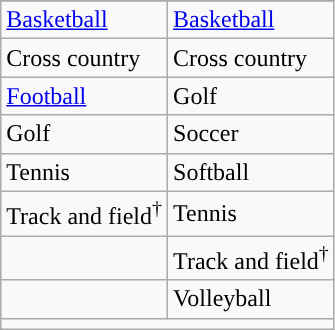<table class="wikitable" style= "">
<tr>
</tr>
<tr>
<td><a href='#'>Basketball</a></td>
<td><a href='#'>Basketball</a></td>
</tr>
<tr>
<td>Cross country</td>
<td>Cross country</td>
</tr>
<tr>
<td><a href='#'>Football</a></td>
<td>Golf</td>
</tr>
<tr>
<td>Golf</td>
<td>Soccer</td>
</tr>
<tr>
<td>Tennis</td>
<td>Softball</td>
</tr>
<tr>
<td>Track and field<sup>†</sup></td>
<td>Tennis</td>
</tr>
<tr>
<td></td>
<td>Track and field<sup>†</sup></td>
</tr>
<tr>
<td></td>
<td>Volleyball</td>
</tr>
<tr>
<td colspan="2"></td>
</tr>
</table>
